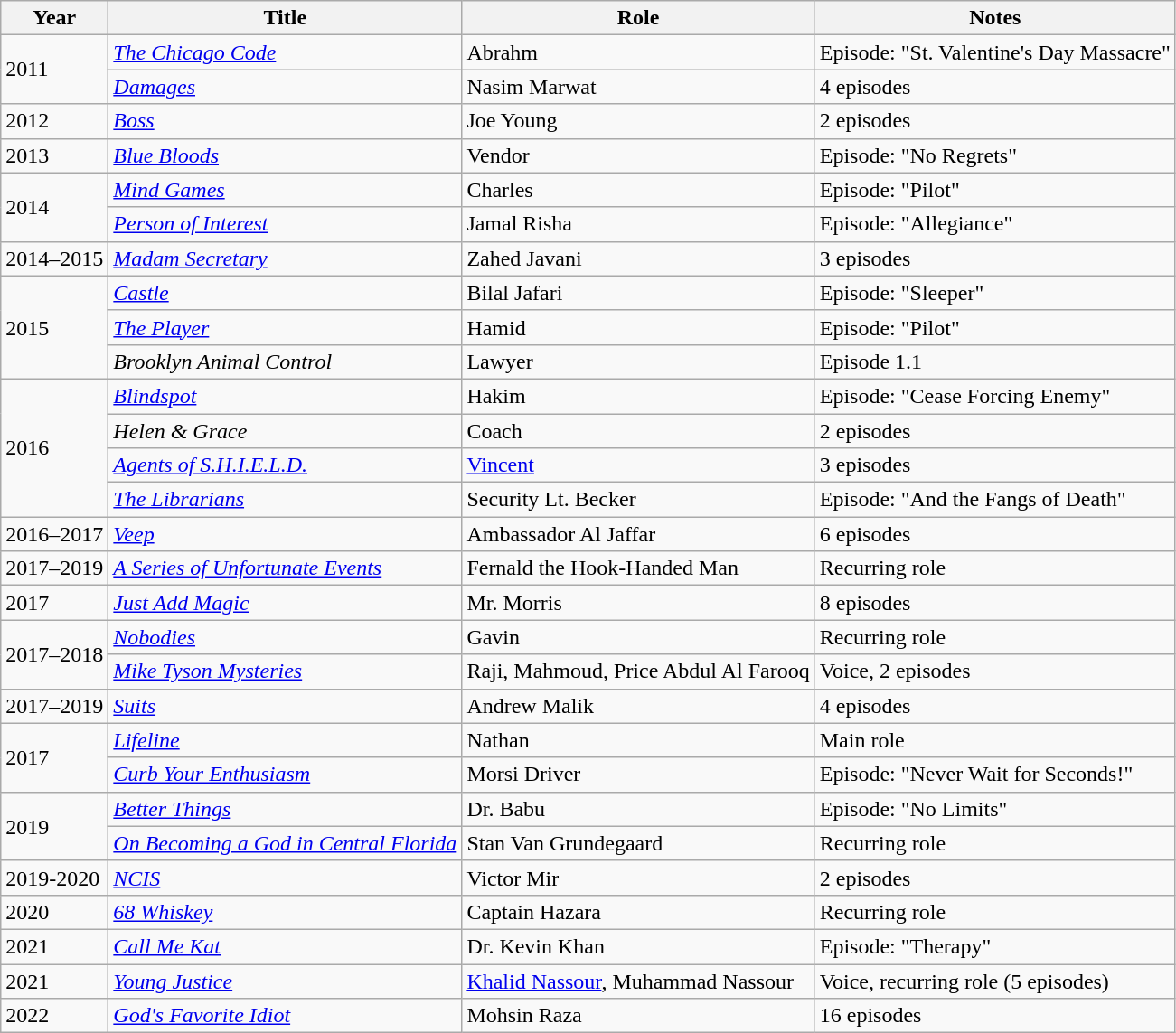<table class="wikitable sortable">
<tr>
<th>Year</th>
<th>Title</th>
<th>Role</th>
<th class="unsortable">Notes</th>
</tr>
<tr>
<td rowspan="2">2011</td>
<td><em><a href='#'>The Chicago Code</a></em></td>
<td>Abrahm</td>
<td>Episode: "St. Valentine's Day Massacre"</td>
</tr>
<tr>
<td><em><a href='#'>Damages</a></em></td>
<td>Nasim Marwat</td>
<td>4 episodes</td>
</tr>
<tr>
<td>2012</td>
<td><em><a href='#'>Boss</a></em></td>
<td>Joe Young</td>
<td>2 episodes</td>
</tr>
<tr>
<td>2013</td>
<td><em><a href='#'>Blue Bloods</a></em></td>
<td>Vendor</td>
<td>Episode: "No Regrets"</td>
</tr>
<tr>
<td rowspan="2">2014</td>
<td><em><a href='#'>Mind Games</a></em></td>
<td>Charles</td>
<td>Episode: "Pilot"</td>
</tr>
<tr>
<td><em><a href='#'>Person of Interest</a></em></td>
<td>Jamal Risha</td>
<td>Episode: "Allegiance"</td>
</tr>
<tr>
<td>2014–2015</td>
<td><em><a href='#'>Madam Secretary</a></em></td>
<td>Zahed Javani</td>
<td>3 episodes</td>
</tr>
<tr>
<td rowspan="3">2015</td>
<td><em><a href='#'>Castle</a></em></td>
<td>Bilal Jafari</td>
<td>Episode: "Sleeper"</td>
</tr>
<tr>
<td><em><a href='#'>The Player</a></em></td>
<td>Hamid</td>
<td>Episode: "Pilot"</td>
</tr>
<tr>
<td><em>Brooklyn Animal Control</em></td>
<td>Lawyer</td>
<td>Episode 1.1</td>
</tr>
<tr>
<td rowspan="4">2016</td>
<td><em><a href='#'>Blindspot</a></em></td>
<td>Hakim</td>
<td>Episode: "Cease Forcing Enemy"</td>
</tr>
<tr>
<td><em>Helen & Grace</em></td>
<td>Coach</td>
<td>2 episodes</td>
</tr>
<tr>
<td><em><a href='#'>Agents of S.H.I.E.L.D.</a></em></td>
<td><a href='#'>Vincent</a></td>
<td>3 episodes</td>
</tr>
<tr>
<td><em><a href='#'>The Librarians</a></em></td>
<td>Security Lt. Becker</td>
<td>Episode: "And the Fangs of Death"</td>
</tr>
<tr>
<td>2016–2017</td>
<td><em><a href='#'>Veep</a></em></td>
<td>Ambassador Al Jaffar</td>
<td>6 episodes</td>
</tr>
<tr>
<td>2017–2019</td>
<td><em><a href='#'>A Series of Unfortunate Events</a></em></td>
<td>Fernald the Hook-Handed Man</td>
<td>Recurring role</td>
</tr>
<tr>
<td>2017</td>
<td><em><a href='#'>Just Add Magic</a></em></td>
<td>Mr. Morris</td>
<td>8 episodes</td>
</tr>
<tr>
<td rowspan="2">2017–2018</td>
<td><em><a href='#'>Nobodies</a></em></td>
<td>Gavin</td>
<td>Recurring role</td>
</tr>
<tr>
<td><em><a href='#'>Mike Tyson Mysteries</a></em></td>
<td>Raji, Mahmoud, Price Abdul Al Farooq</td>
<td>Voice, 2 episodes</td>
</tr>
<tr>
<td>2017–2019</td>
<td><em><a href='#'>Suits</a></em></td>
<td>Andrew Malik</td>
<td>4 episodes</td>
</tr>
<tr>
<td rowspan="2">2017</td>
<td><em><a href='#'>Lifeline</a></em></td>
<td>Nathan</td>
<td>Main role</td>
</tr>
<tr>
<td><em><a href='#'>Curb Your Enthusiasm</a></em></td>
<td>Morsi Driver</td>
<td>Episode: "Never Wait for Seconds!"</td>
</tr>
<tr>
<td rowspan="2">2019</td>
<td><em><a href='#'>Better Things</a></em></td>
<td>Dr. Babu</td>
<td>Episode: "No Limits"</td>
</tr>
<tr>
<td><em><a href='#'>On Becoming a God in Central Florida</a></em></td>
<td>Stan Van Grundegaard</td>
<td>Recurring role</td>
</tr>
<tr>
<td>2019-2020</td>
<td><em><a href='#'>NCIS</a></em></td>
<td>Victor Mir</td>
<td>2 episodes</td>
</tr>
<tr>
<td>2020</td>
<td><em><a href='#'>68 Whiskey</a></em></td>
<td>Captain Hazara</td>
<td>Recurring role</td>
</tr>
<tr>
<td>2021</td>
<td><em><a href='#'>Call Me Kat</a></em></td>
<td>Dr. Kevin Khan</td>
<td>Episode: "Therapy"</td>
</tr>
<tr>
<td>2021</td>
<td><em><a href='#'>Young Justice</a></em></td>
<td><a href='#'>Khalid Nassour</a>, Muhammad Nassour</td>
<td>Voice, recurring role (5 episodes)</td>
</tr>
<tr>
<td>2022</td>
<td><em><a href='#'>God's Favorite Idiot</a></em></td>
<td>Mohsin Raza</td>
<td>16 episodes</td>
</tr>
</table>
